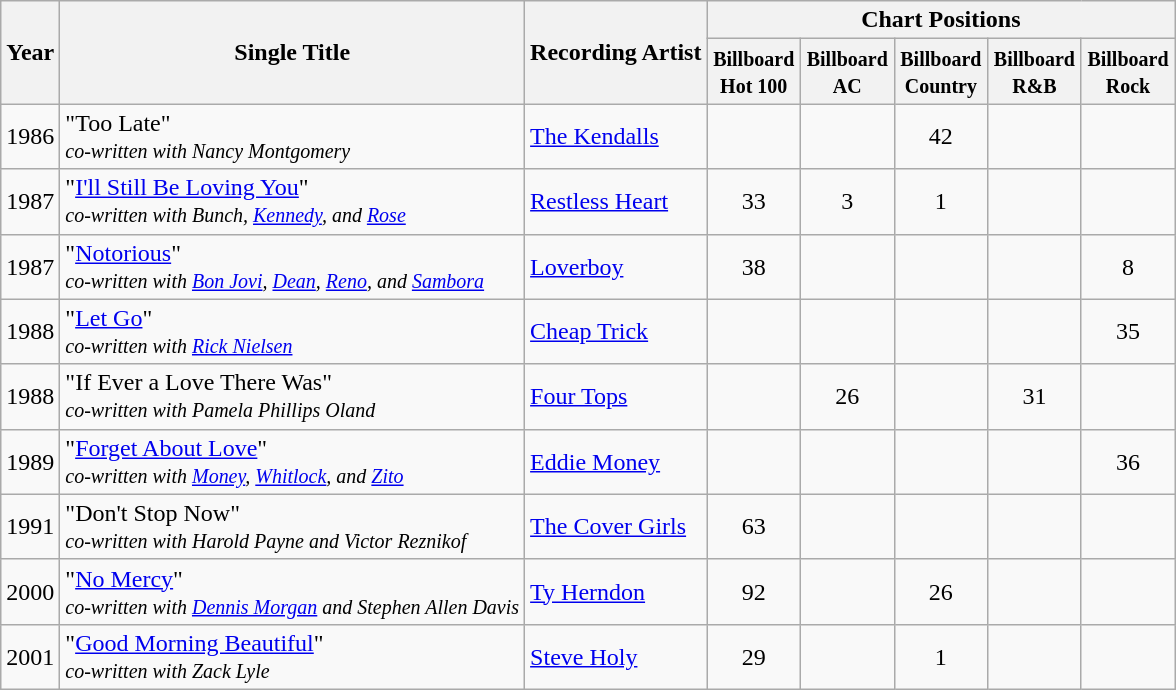<table class="wikitable">
<tr>
<th rowspan="2">Year</th>
<th rowspan="2">Single Title</th>
<th rowspan="2">Recording Artist</th>
<th colspan="6">Chart Positions</th>
</tr>
<tr>
<th width="55"><small>Billboard Hot 100</small></th>
<th width="55"><small>Billboard AC</small></th>
<th width="55"><small>Billboard Country</small></th>
<th width="55"><small>Billboard R&B</small></th>
<th width="55"><small>Billboard Rock</small></th>
</tr>
<tr>
<td>1986</td>
<td>"Too Late"<br> <small><em>co-written with Nancy Montgomery</em></small></td>
<td><a href='#'>The Kendalls</a></td>
<td></td>
<td></td>
<td align="center">42</td>
<td></td>
<td></td>
</tr>
<tr>
<td>1987</td>
<td>"<a href='#'>I'll Still Be Loving You</a>"<br> <small><em>co-written with Bunch, <a href='#'>Kennedy</a>, and <a href='#'>Rose</a></em></small></td>
<td><a href='#'>Restless Heart</a></td>
<td align="center">33</td>
<td align="center">3</td>
<td align="center">1</td>
<td></td>
<td></td>
</tr>
<tr>
<td>1987</td>
<td>"<a href='#'>Notorious</a>"<br> <small><em>co-written with <a href='#'>Bon Jovi</a>, <a href='#'>Dean</a>, <a href='#'>Reno</a>, and <a href='#'>Sambora</a></em></small></td>
<td><a href='#'>Loverboy</a></td>
<td align="center">38</td>
<td></td>
<td></td>
<td></td>
<td align="center">8</td>
</tr>
<tr>
<td>1988</td>
<td>"<a href='#'>Let Go</a>" <br> <small><em>co-written with <a href='#'>Rick Nielsen</a></em></small></td>
<td><a href='#'>Cheap Trick</a></td>
<td></td>
<td></td>
<td></td>
<td></td>
<td align="center">35</td>
</tr>
<tr>
<td>1988</td>
<td>"If Ever a Love There Was" <br> <small><em>co-written with Pamela Phillips Oland</em></small></td>
<td><a href='#'>Four Tops</a></td>
<td></td>
<td align="center">26</td>
<td></td>
<td align="center">31</td>
<td></td>
</tr>
<tr>
<td>1989</td>
<td>"<a href='#'>Forget About Love</a>"  <br> <small><em>co-written with <a href='#'>Money</a>, <a href='#'>Whitlock</a>, and <a href='#'>Zito</a></em></small></td>
<td><a href='#'>Eddie Money</a></td>
<td></td>
<td></td>
<td></td>
<td></td>
<td align="center">36</td>
</tr>
<tr>
<td>1991</td>
<td>"Don't Stop Now"  <br> <small><em>co-written with Harold Payne and Victor Reznikof</em></small></td>
<td><a href='#'>The Cover Girls</a></td>
<td align="center">63</td>
<td></td>
<td></td>
<td></td>
<td></td>
</tr>
<tr>
<td>2000</td>
<td>"<a href='#'>No Mercy</a>"  <br> <small><em>co-written with <a href='#'>Dennis Morgan</a> and Stephen Allen Davis</em></small></td>
<td><a href='#'>Ty Herndon</a></td>
<td align="center">92</td>
<td></td>
<td align="center">26</td>
<td></td>
<td></td>
</tr>
<tr>
<td>2001</td>
<td>"<a href='#'>Good Morning Beautiful</a>"  <br> <small><em>co-written with Zack Lyle</em></small></td>
<td><a href='#'>Steve Holy</a></td>
<td align="center">29</td>
<td></td>
<td align="center">1</td>
<td></td>
<td></td>
</tr>
</table>
